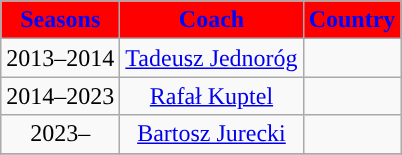<table class="wikitable" style="text-align: center">
<tr>
<th style="color:#0000FF; background:#FF0000">Seasons</th>
<th style="color:#0000FF; background:#FF0000">Coach</th>
<th style="color:#0000FF; background:#FF0000">Country</th>
</tr>
<tr>
<td style="text-align: center">2013–2014</td>
<td style="text-align: center"><a href='#'>Tadeusz Jednoróg</a></td>
<td style="text-align: center"></td>
</tr>
<tr>
<td style="text-align: center">2014–2023</td>
<td style="text-align: center"><a href='#'>Rafał Kuptel</a></td>
<td style="text-align: center"></td>
</tr>
<tr>
<td style="text-align: center">2023–</td>
<td style="text-align: center"><a href='#'>Bartosz Jurecki</a></td>
<td style="text-align: center"></td>
</tr>
<tr>
</tr>
</table>
